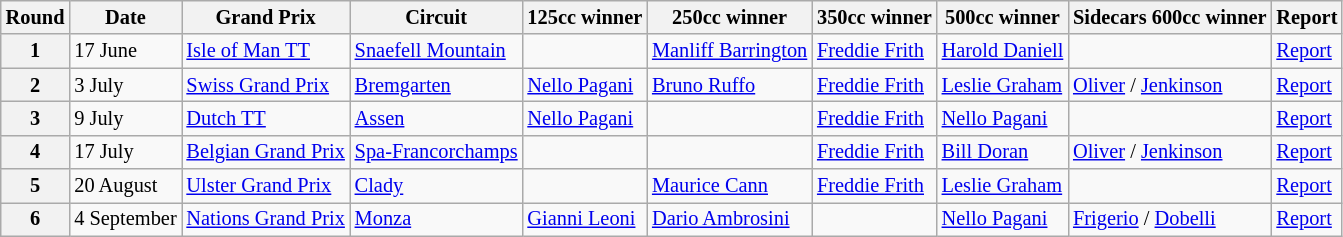<table class="wikitable" style="font-size: 85%">
<tr>
<th>Round</th>
<th>Date</th>
<th>Grand Prix</th>
<th>Circuit</th>
<th>125cc winner</th>
<th>250cc winner</th>
<th>350cc winner</th>
<th>500cc winner</th>
<th>Sidecars 600cc winner</th>
<th>Report</th>
</tr>
<tr>
<th>1</th>
<td>17 June</td>
<td> <a href='#'>Isle of Man TT</a></td>
<td><a href='#'>Snaefell Mountain</a></td>
<td></td>
<td> <a href='#'>Manliff Barrington</a></td>
<td> <a href='#'>Freddie Frith</a></td>
<td> <a href='#'>Harold Daniell</a></td>
<td></td>
<td><a href='#'>Report</a></td>
</tr>
<tr>
<th>2</th>
<td>3 July</td>
<td> <a href='#'>Swiss Grand Prix</a></td>
<td><a href='#'>Bremgarten</a></td>
<td> <a href='#'>Nello Pagani</a></td>
<td> <a href='#'>Bruno Ruffo</a></td>
<td> <a href='#'>Freddie Frith</a></td>
<td> <a href='#'>Leslie Graham</a></td>
<td> <a href='#'>Oliver</a> / <a href='#'>Jenkinson</a></td>
<td><a href='#'>Report</a></td>
</tr>
<tr>
<th>3</th>
<td>9 July</td>
<td> <a href='#'>Dutch TT</a></td>
<td><a href='#'>Assen</a></td>
<td> <a href='#'>Nello Pagani</a></td>
<td></td>
<td> <a href='#'>Freddie Frith</a></td>
<td> <a href='#'>Nello Pagani</a></td>
<td></td>
<td><a href='#'>Report</a></td>
</tr>
<tr>
<th>4</th>
<td>17 July</td>
<td> <a href='#'>Belgian Grand Prix</a></td>
<td><a href='#'>Spa-Francorchamps</a></td>
<td></td>
<td></td>
<td> <a href='#'>Freddie Frith</a></td>
<td> <a href='#'>Bill Doran</a></td>
<td> <a href='#'>Oliver</a> / <a href='#'>Jenkinson</a></td>
<td><a href='#'>Report</a></td>
</tr>
<tr>
<th>5</th>
<td>20 August</td>
<td> <a href='#'>Ulster Grand Prix</a></td>
<td><a href='#'>Clady</a></td>
<td></td>
<td> <a href='#'>Maurice Cann</a></td>
<td> <a href='#'>Freddie Frith</a></td>
<td> <a href='#'>Leslie Graham</a></td>
<td></td>
<td><a href='#'>Report</a></td>
</tr>
<tr>
<th>6</th>
<td>4 September</td>
<td> <a href='#'>Nations Grand Prix</a></td>
<td><a href='#'>Monza</a></td>
<td> <a href='#'>Gianni Leoni</a></td>
<td> <a href='#'>Dario Ambrosini</a></td>
<td></td>
<td> <a href='#'>Nello Pagani</a></td>
<td> <a href='#'>Frigerio</a> / <a href='#'>Dobelli</a></td>
<td><a href='#'>Report</a></td>
</tr>
</table>
